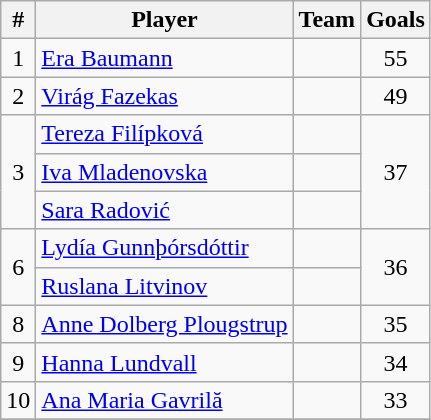<table class="wikitable" style="text-align: center;">
<tr>
<th>#</th>
<th>Player</th>
<th>Team</th>
<th>Goals</th>
</tr>
<tr>
<td>1</td>
<td align="left"><a href='#'>Era Baumann</a></td>
<td align="left"></td>
<td>55</td>
</tr>
<tr>
<td>2</td>
<td align="left"><a href='#'>Virág Fazekas</a></td>
<td align="left"></td>
<td>49</td>
</tr>
<tr>
<td rowspan=3>3</td>
<td align="left"><a href='#'>Tereza Filípková</a></td>
<td align="left"></td>
<td rowspan=3>37</td>
</tr>
<tr>
<td align="left"><a href='#'>Iva Mladenovska</a></td>
<td align="left"></td>
</tr>
<tr>
<td align="left"><a href='#'>Sara Radović</a></td>
<td align="left"></td>
</tr>
<tr>
<td rowspan=2>6</td>
<td align="left"><a href='#'>Lydía Gunnþórsdóttir</a></td>
<td align="left"></td>
<td rowspan=2>36</td>
</tr>
<tr>
<td align="left"><a href='#'>Ruslana Litvinov</a></td>
<td align="left"></td>
</tr>
<tr>
<td>8</td>
<td align="left"><a href='#'>Anne Dolberg Plougstrup</a></td>
<td align="left"></td>
<td>35</td>
</tr>
<tr>
<td>9</td>
<td align="left"><a href='#'>Hanna Lundvall</a></td>
<td align="left"></td>
<td>34</td>
</tr>
<tr>
<td>10</td>
<td align="left"><a href='#'>Ana Maria Gavrilă</a></td>
<td align="left"></td>
<td>33</td>
</tr>
<tr>
</tr>
</table>
